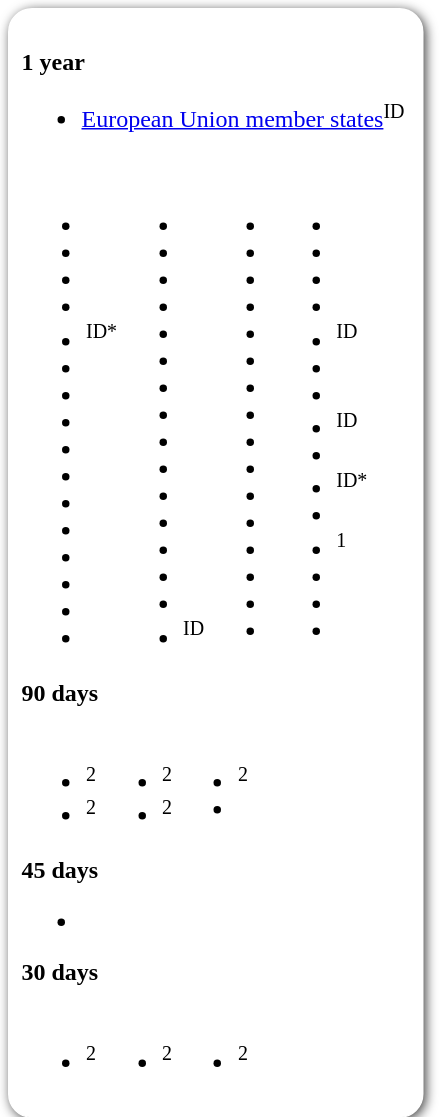<table style="border-radius:1em; box-shadow:0.1em 0.1em 0.5em rgba(0,0,0,0.75); background:white; border:1px solid white; padding:5px;">
<tr style="vertical-align:top;">
<td><br><strong>1 year</strong><ul><li> <a href='#'>European Union member states</a><sup>ID</sup></li></ul><table>
<tr>
<td><br><ul><li></li><li></li><li></li><li></li><li><sup>ID*</sup> </li><li></li><li></li><li></li><li></li><li></li><li></li><li></li><li></li><li></li><li></li><li></li></ul></td>
<td valign="top"><br><ul><li></li><li></li><li></li><li></li><li></li><li></li><li></li><li></li><li></li><li></li><li></li><li></li><li></li><li></li><li></li><li><sup>ID</sup> </li></ul></td>
<td valign="top"><br><ul><li></li><li></li><li></li><li></li><li></li><li></li><li></li><li></li><li></li><li></li><li></li><li></li><li></li><li></li><li></li><li></li></ul></td>
<td valign="top"><br><ul><li></li><li></li><li></li><li></li><li><sup>ID</sup></li><li></li><li></li><li><sup>ID</sup></li><li></li><li><sup>ID*</sup></li><li></li><li><sup>1</sup></li><li></li><li></li><li></li></ul></td>
<td></td>
</tr>
</table>
<strong>90 days</strong><table>
<tr>
<td><br><ul><li><sup>2</sup></li><li><sup>2</sup></li></ul></td>
<td valign="top"><br><ul><li><sup>2</sup></li><li><sup>2</sup></li></ul></td>
<td valign="top"><br><ul><li><sup>2</sup></li><li></li></ul></td>
<td></td>
</tr>
</table>
<strong>45 days</strong><ul><li></li></ul><strong>30 days</strong><table>
<tr>
<td><br><ul><li><sup>2</sup></li></ul></td>
<td valign="top"><br><ul><li><sup>2</sup></li></ul></td>
<td valign="top"><br><ul><li><sup>2</sup></li></ul></td>
<td></td>
</tr>
</table>
</td>
<td></td>
</tr>
</table>
